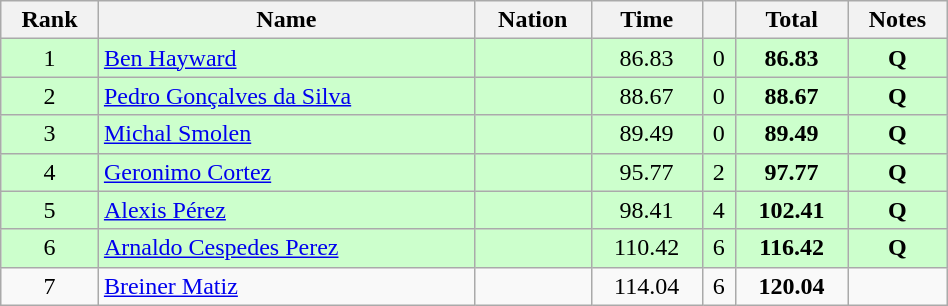<table class="wikitable" style="text-align:center" width=50%>
<tr>
<th>Rank</th>
<th>Name</th>
<th>Nation</th>
<th>Time</th>
<th></th>
<th>Total</th>
<th>Notes</th>
</tr>
<tr bgcolor=#ccffcc>
<td>1</td>
<td align=left><a href='#'>Ben Hayward</a></td>
<td align=left></td>
<td>86.83</td>
<td>0</td>
<td><strong>86.83</strong></td>
<td><strong>Q</strong></td>
</tr>
<tr bgcolor=#ccffcc>
<td>2</td>
<td align=left><a href='#'>Pedro Gonçalves da Silva</a></td>
<td align=left></td>
<td>88.67</td>
<td>0</td>
<td><strong>88.67</strong></td>
<td><strong>Q</strong></td>
</tr>
<tr bgcolor=#ccffcc>
<td>3</td>
<td align=left><a href='#'>Michal Smolen</a></td>
<td align=left></td>
<td>89.49</td>
<td>0</td>
<td><strong>89.49</strong></td>
<td><strong>Q</strong></td>
</tr>
<tr bgcolor=#ccffcc>
<td>4</td>
<td align=left><a href='#'>Geronimo Cortez</a></td>
<td align=left></td>
<td>95.77</td>
<td>2</td>
<td><strong>97.77 </strong></td>
<td><strong>Q</strong></td>
</tr>
<tr bgcolor=#ccffcc>
<td>5</td>
<td align=left><a href='#'>Alexis Pérez</a></td>
<td align=left></td>
<td>98.41</td>
<td>4</td>
<td><strong>102.41 </strong></td>
<td><strong>Q</strong></td>
</tr>
<tr bgcolor=#ccffcc>
<td>6</td>
<td align=left><a href='#'>Arnaldo Cespedes Perez</a></td>
<td align=left></td>
<td>110.42</td>
<td>6</td>
<td><strong>116.42</strong></td>
<td><strong>Q</strong></td>
</tr>
<tr>
<td>7</td>
<td align=left><a href='#'>Breiner Matiz</a></td>
<td align=left></td>
<td>114.04</td>
<td>6</td>
<td><strong>120.04 </strong></td>
<td></td>
</tr>
</table>
